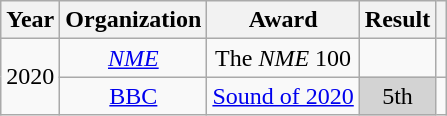<table class="wikitable plainrowheaders" style="text-align:center;">
<tr>
<th>Year</th>
<th>Organization</th>
<th>Award</th>
<th>Result</th>
<th></th>
</tr>
<tr>
<td rowspan="2">2020</td>
<td><em><a href='#'>NME</a></em></td>
<td>The <em>NME</em> 100</td>
<td></td>
<td></td>
</tr>
<tr>
<td><a href='#'>BBC</a></td>
<td><a href='#'>Sound of 2020</a></td>
<td style="background:lightgrey">5th</td>
<td></td>
</tr>
</table>
